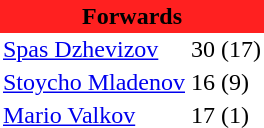<table class="toccolours" border="0" cellpadding="2" cellspacing="0" align="left" style="margin:0.5em;">
<tr>
<th colspan="4" align="center" bgcolor="#FF2020"><span>Forwards</span></th>
</tr>
<tr>
<td> <a href='#'>Spas Dzhevizov</a></td>
<td>30</td>
<td>(17)</td>
</tr>
<tr>
<td> <a href='#'>Stoycho Mladenov</a></td>
<td>16</td>
<td>(9)</td>
</tr>
<tr>
<td> <a href='#'>Mario Valkov</a></td>
<td>17</td>
<td>(1)</td>
</tr>
<tr>
</tr>
</table>
